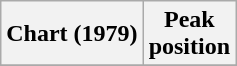<table class="wikitable plainrowheaders" style="text-align:center">
<tr>
<th>Chart (1979)</th>
<th>Peak<br>position</th>
</tr>
<tr>
</tr>
</table>
